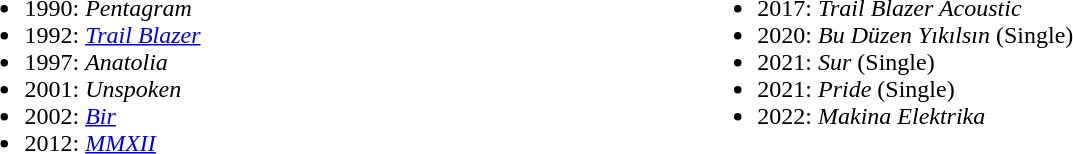<table style="background-color:transparent;" width="100%">
<tr>
<td ! valign="top"><br><ul><li>1990: <em>Pentagram</em></li><li>1992: <em><a href='#'>Trail Blazer</a></em></li><li>1997: <em>Anatolia</em></li><li>2001: <em>Unspoken</em></li><li>2002: <em><a href='#'>Bir</a></em></li><li>2012: <em><a href='#'>MMXII</a></em> </li></ul></td>
<td ! valign="top"><br><ul><li>2017: <em>Trail Blazer Acoustic</em></li><li>2020: <em>Bu Düzen Yıkılsın</em> (Single)</li><li>2021: <em>Sur</em> (Single)</li><li>2021: <em>Pride</em> (Single)</li><li>2022: <em>Makina Elektrika</em></li></ul></td>
</tr>
</table>
